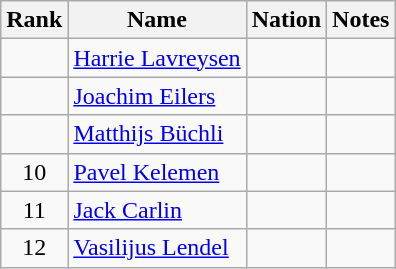<table class="wikitable sortable" style="text-align:center">
<tr>
<th>Rank</th>
<th>Name</th>
<th>Nation</th>
<th>Notes</th>
</tr>
<tr>
<td></td>
<td align=left><a href='#'>Harrie Lavreysen</a></td>
<td align=left></td>
<td></td>
</tr>
<tr>
<td></td>
<td align=left><a href='#'>Joachim Eilers</a></td>
<td align=left></td>
<td></td>
</tr>
<tr>
<td></td>
<td align=left><a href='#'>Matthijs Büchli</a></td>
<td align=left></td>
<td></td>
</tr>
<tr>
<td>10</td>
<td align=left><a href='#'>Pavel Kelemen</a></td>
<td align=left></td>
<td></td>
</tr>
<tr>
<td>11</td>
<td align=left><a href='#'>Jack Carlin</a></td>
<td align=left></td>
<td></td>
</tr>
<tr>
<td>12</td>
<td align=left><a href='#'>Vasilijus Lendel</a></td>
<td align=left></td>
<td></td>
</tr>
</table>
